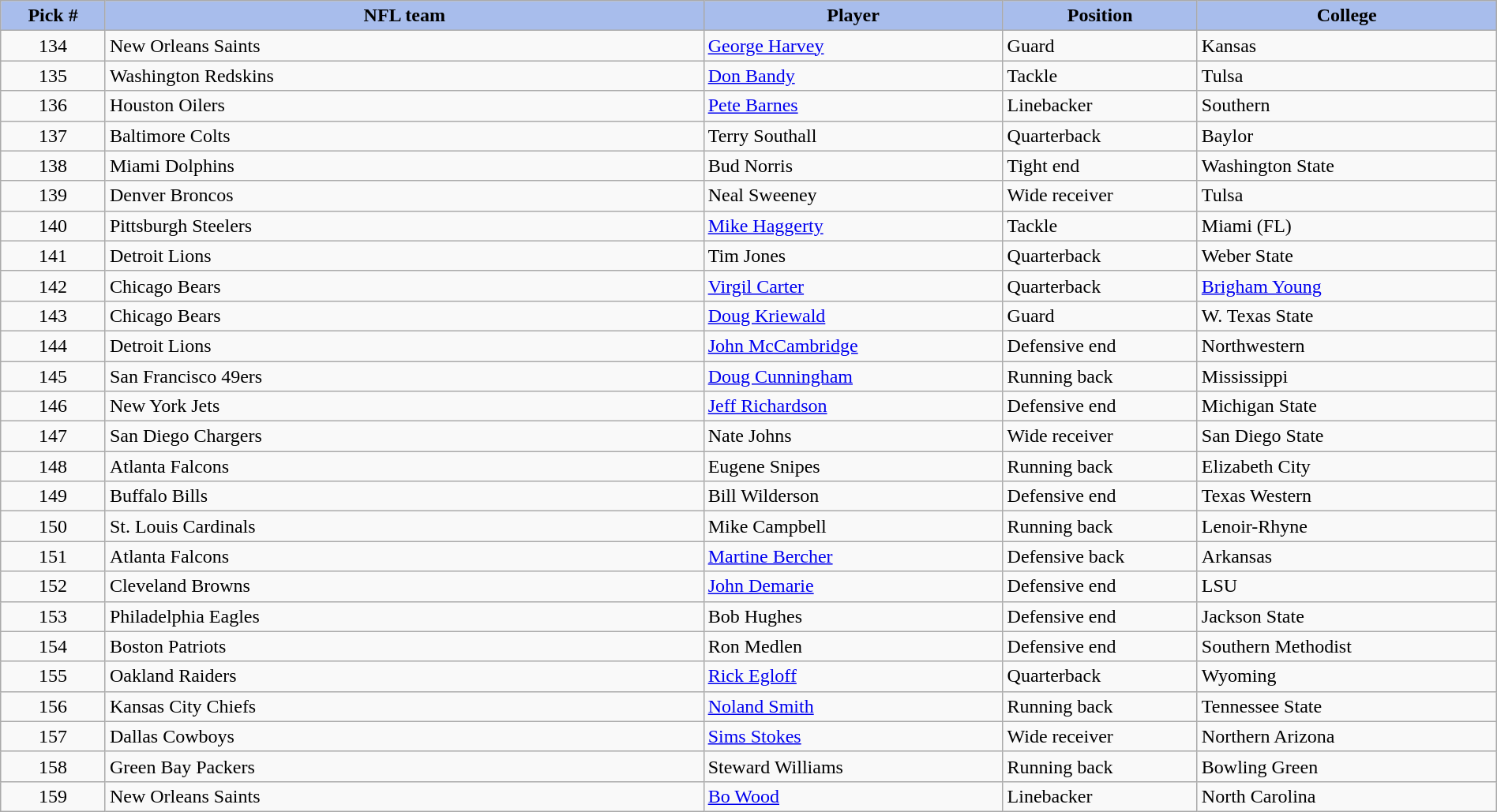<table class="wikitable sortable sortable" style="width: 100%">
<tr>
<th style="background:#A8BDEC;" width=7%>Pick #</th>
<th width=40% style="background:#A8BDEC;">NFL team</th>
<th width=20% style="background:#A8BDEC;">Player</th>
<th width=13% style="background:#A8BDEC;">Position</th>
<th style="background:#A8BDEC;">College</th>
</tr>
<tr>
<td align=center>134</td>
<td>New Orleans Saints</td>
<td><a href='#'>George Harvey</a></td>
<td>Guard</td>
<td>Kansas</td>
</tr>
<tr>
<td align=center>135</td>
<td>Washington Redskins</td>
<td><a href='#'>Don Bandy</a></td>
<td>Tackle</td>
<td>Tulsa</td>
</tr>
<tr>
<td align=center>136</td>
<td>Houston Oilers</td>
<td><a href='#'>Pete Barnes</a></td>
<td>Linebacker</td>
<td>Southern</td>
</tr>
<tr>
<td align=center>137</td>
<td>Baltimore Colts</td>
<td>Terry Southall</td>
<td>Quarterback</td>
<td>Baylor</td>
</tr>
<tr>
<td align=center>138</td>
<td>Miami Dolphins</td>
<td>Bud Norris</td>
<td>Tight end</td>
<td>Washington State</td>
</tr>
<tr>
<td align=center>139</td>
<td>Denver Broncos</td>
<td>Neal Sweeney</td>
<td>Wide receiver</td>
<td>Tulsa</td>
</tr>
<tr>
<td align=center>140</td>
<td>Pittsburgh Steelers</td>
<td><a href='#'>Mike Haggerty</a></td>
<td>Tackle</td>
<td>Miami (FL)</td>
</tr>
<tr>
<td align=center>141</td>
<td>Detroit Lions</td>
<td>Tim Jones</td>
<td>Quarterback</td>
<td>Weber State</td>
</tr>
<tr>
<td align=center>142</td>
<td>Chicago Bears</td>
<td><a href='#'>Virgil Carter</a></td>
<td>Quarterback</td>
<td><a href='#'>Brigham Young</a></td>
</tr>
<tr>
<td align=center>143</td>
<td>Chicago Bears</td>
<td><a href='#'>Doug Kriewald</a></td>
<td>Guard</td>
<td>W. Texas State</td>
</tr>
<tr>
<td align=center>144</td>
<td>Detroit Lions</td>
<td><a href='#'>John McCambridge</a></td>
<td>Defensive end</td>
<td>Northwestern</td>
</tr>
<tr>
<td align=center>145</td>
<td>San Francisco 49ers</td>
<td><a href='#'>Doug Cunningham</a></td>
<td>Running back</td>
<td>Mississippi</td>
</tr>
<tr>
<td align=center>146</td>
<td>New York Jets</td>
<td><a href='#'>Jeff Richardson</a></td>
<td>Defensive end</td>
<td>Michigan State</td>
</tr>
<tr>
<td align=center>147</td>
<td>San Diego Chargers</td>
<td>Nate Johns</td>
<td>Wide receiver</td>
<td>San Diego State</td>
</tr>
<tr>
<td align=center>148</td>
<td>Atlanta Falcons</td>
<td>Eugene Snipes</td>
<td>Running back</td>
<td>Elizabeth City</td>
</tr>
<tr>
<td align=center>149</td>
<td>Buffalo Bills</td>
<td>Bill Wilderson</td>
<td>Defensive end</td>
<td>Texas Western</td>
</tr>
<tr>
<td align=center>150</td>
<td>St. Louis Cardinals</td>
<td>Mike Campbell</td>
<td>Running back</td>
<td>Lenoir-Rhyne</td>
</tr>
<tr>
<td align=center>151</td>
<td>Atlanta Falcons</td>
<td><a href='#'>Martine Bercher</a></td>
<td>Defensive back</td>
<td>Arkansas</td>
</tr>
<tr>
<td align=center>152</td>
<td>Cleveland Browns</td>
<td><a href='#'>John Demarie</a></td>
<td>Defensive end</td>
<td>LSU</td>
</tr>
<tr>
<td align=center>153</td>
<td>Philadelphia Eagles</td>
<td>Bob Hughes</td>
<td>Defensive end</td>
<td>Jackson State</td>
</tr>
<tr>
<td align=center>154</td>
<td>Boston Patriots</td>
<td>Ron Medlen</td>
<td>Defensive end</td>
<td>Southern Methodist</td>
</tr>
<tr>
<td align=center>155</td>
<td>Oakland Raiders</td>
<td><a href='#'>Rick Egloff</a></td>
<td>Quarterback</td>
<td>Wyoming</td>
</tr>
<tr>
<td align=center>156</td>
<td>Kansas City Chiefs</td>
<td><a href='#'>Noland Smith</a></td>
<td>Running back</td>
<td>Tennessee State</td>
</tr>
<tr>
<td align=center>157</td>
<td>Dallas Cowboys</td>
<td><a href='#'>Sims Stokes</a></td>
<td>Wide receiver</td>
<td>Northern Arizona</td>
</tr>
<tr>
<td align=center>158</td>
<td>Green Bay Packers</td>
<td>Steward Williams</td>
<td>Running back</td>
<td>Bowling Green</td>
</tr>
<tr>
<td align=center>159</td>
<td>New Orleans Saints</td>
<td><a href='#'>Bo Wood</a></td>
<td>Linebacker</td>
<td>North Carolina</td>
</tr>
</table>
